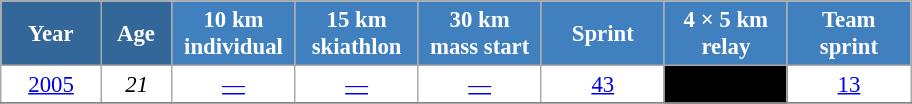<table class="wikitable" style="font-size:95%; text-align:center; border:grey solid 1px; border-collapse:collapse; background:#ffffff;">
<tr>
<th style="background-color:#369; color:white; width:60px;"> Year </th>
<th style="background-color:#369; color:white; width:40px;"> Age </th>
<th style="background-color:#4180be; color:white; width:75px;"> 10 km <br> individual </th>
<th style="background-color:#4180be; color:white; width:75px;"> 15 km <br> skiathlon </th>
<th style="background-color:#4180be; color:white; width:75px;"> 30 km <br> mass start </th>
<th style="background-color:#4180be; color:white; width:75px;"> Sprint </th>
<th style="background-color:#4180be; color:white; width:75px;"> 4 × 5 km <br> relay </th>
<th style="background-color:#4180be; color:white; width:75px;"> Team <br> sprint </th>
</tr>
<tr>
<td><a href='#'>2005</a></td>
<td><em>21</em></td>
<td><a href='#'>—</a></td>
<td><a href='#'>—</a></td>
<td><a href='#'>—</a></td>
<td><a href='#'>43</a></td>
<td style="background:#000; color:#fff;"><a href='#'><span></span></a></td>
<td><a href='#'>13</a></td>
</tr>
<tr>
</tr>
</table>
